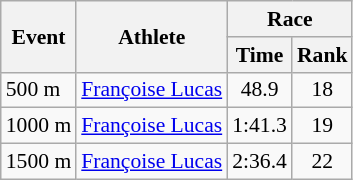<table class="wikitable" border="1" style="font-size:90%">
<tr>
<th rowspan=2>Event</th>
<th rowspan=2>Athlete</th>
<th colspan=2>Race</th>
</tr>
<tr>
<th>Time</th>
<th>Rank</th>
</tr>
<tr>
<td>500 m</td>
<td><a href='#'>Françoise Lucas</a></td>
<td align=center>48.9</td>
<td align=center>18</td>
</tr>
<tr>
<td>1000 m</td>
<td><a href='#'>Françoise Lucas</a></td>
<td align=center>1:41.3</td>
<td align=center>19</td>
</tr>
<tr>
<td>1500 m</td>
<td><a href='#'>Françoise Lucas</a></td>
<td align=center>2:36.4</td>
<td align=center>22</td>
</tr>
</table>
